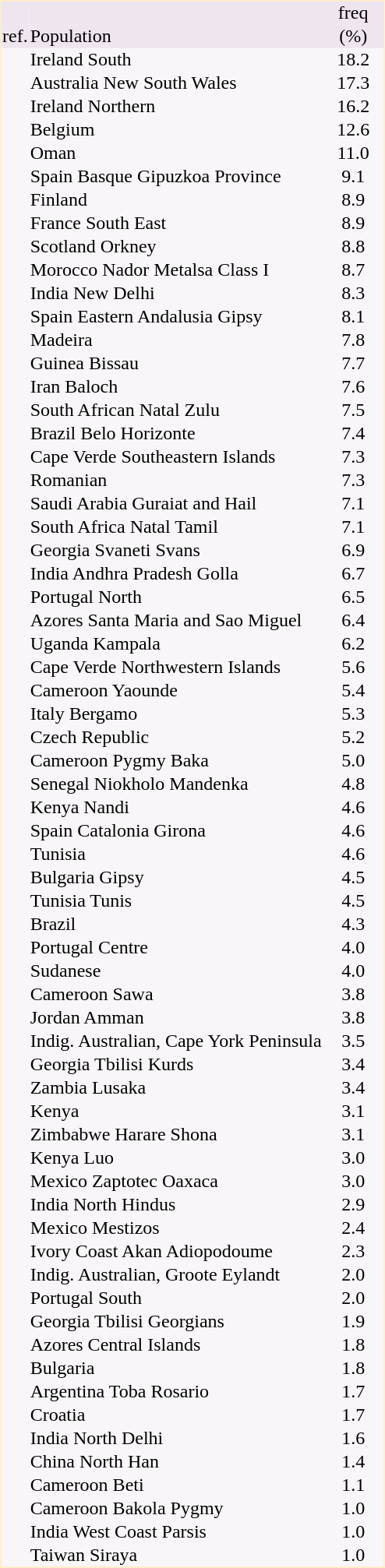<table border="0" cellspacing="0" cellpadding="1" align="left" style="text-align:center; margin-right: 3em;  border:1px #ffeebb solid; background:#f8f6f8; ">
<tr style="background:#efe5ef">
<td></td>
<td></td>
<td>freq</td>
</tr>
<tr style="background:#eee5ef">
<td>ref.</td>
<td align="left">Population</td>
<td style="width:50px">(%)</td>
</tr>
<tr>
<td></td>
<td align="left">Ireland South</td>
<td>18.2</td>
</tr>
<tr>
<td></td>
<td align="left">Australia New South Wales</td>
<td>17.3</td>
</tr>
<tr>
<td></td>
<td align="left">Ireland Northern</td>
<td>16.2</td>
</tr>
<tr>
<td></td>
<td align="left">Belgium</td>
<td>12.6</td>
</tr>
<tr>
<td></td>
<td align="left">Oman</td>
<td>11.0</td>
</tr>
<tr>
<td></td>
<td align="left">Spain Basque Gipuzkoa Province</td>
<td>9.1</td>
</tr>
<tr>
<td></td>
<td align="left">Finland</td>
<td>8.9</td>
</tr>
<tr>
<td></td>
<td align="left">France South East</td>
<td>8.9</td>
</tr>
<tr>
<td></td>
<td align="left">Scotland Orkney</td>
<td>8.8</td>
</tr>
<tr>
<td></td>
<td align="left">Morocco Nador Metalsa Class I</td>
<td>8.7</td>
</tr>
<tr>
<td></td>
<td align="left">India New Delhi</td>
<td>8.3</td>
</tr>
<tr>
<td></td>
<td align="left">Spain Eastern Andalusia Gipsy</td>
<td>8.1</td>
</tr>
<tr>
<td></td>
<td align="left">Madeira</td>
<td>7.8</td>
</tr>
<tr>
<td></td>
<td align="left">Guinea Bissau</td>
<td>7.7</td>
</tr>
<tr>
<td></td>
<td align="left">Iran Baloch</td>
<td>7.6</td>
</tr>
<tr>
<td></td>
<td align="left">South African Natal Zulu</td>
<td>7.5</td>
</tr>
<tr>
<td></td>
<td align="left">Brazil Belo Horizonte</td>
<td>7.4</td>
</tr>
<tr>
<td></td>
<td align="left">Cape Verde Southeastern Islands</td>
<td>7.3</td>
</tr>
<tr>
<td></td>
<td align="left">Romanian</td>
<td>7.3</td>
</tr>
<tr>
<td></td>
<td align="left">Saudi Arabia Guraiat and Hail</td>
<td>7.1</td>
</tr>
<tr>
<td></td>
<td align="left">South Africa Natal Tamil</td>
<td>7.1</td>
</tr>
<tr>
<td></td>
<td align="left">Georgia Svaneti Svans</td>
<td>6.9</td>
</tr>
<tr>
<td></td>
<td align="left">India Andhra Pradesh Golla</td>
<td>6.7</td>
</tr>
<tr>
<td></td>
<td align="left">Portugal North</td>
<td>6.5</td>
</tr>
<tr>
<td></td>
<td align="left">Azores Santa Maria and Sao Miguel</td>
<td>6.4</td>
</tr>
<tr>
<td></td>
<td align="left">Uganda Kampala</td>
<td>6.2</td>
</tr>
<tr>
<td></td>
<td align="left">Cape Verde Northwestern Islands</td>
<td>5.6</td>
</tr>
<tr>
<td></td>
<td align="left">Cameroon Yaounde</td>
<td>5.4</td>
</tr>
<tr>
<td></td>
<td align="left">Italy Bergamo</td>
<td>5.3</td>
</tr>
<tr>
<td></td>
<td align="left">Czech Republic</td>
<td>5.2</td>
</tr>
<tr>
<td></td>
<td align="left">Cameroon Pygmy Baka</td>
<td>5.0</td>
</tr>
<tr>
<td></td>
<td align="left">Senegal Niokholo Mandenka</td>
<td>4.8</td>
</tr>
<tr>
<td></td>
<td align="left">Kenya Nandi</td>
<td>4.6</td>
</tr>
<tr>
<td></td>
<td align="left">Spain Catalonia Girona</td>
<td>4.6</td>
</tr>
<tr>
<td></td>
<td align="left">Tunisia</td>
<td>4.6</td>
</tr>
<tr>
<td></td>
<td align="left">Bulgaria Gipsy</td>
<td>4.5</td>
</tr>
<tr>
<td></td>
<td align="left">Tunisia Tunis</td>
<td>4.5</td>
</tr>
<tr>
<td></td>
<td align="left">Brazil</td>
<td>4.3</td>
</tr>
<tr>
<td></td>
<td align="left">Portugal Centre</td>
<td>4.0</td>
</tr>
<tr>
<td></td>
<td align="left">Sudanese</td>
<td>4.0</td>
</tr>
<tr>
<td></td>
<td align="left">Cameroon Sawa</td>
<td>3.8</td>
</tr>
<tr>
<td></td>
<td align="left">Jordan Amman</td>
<td>3.8</td>
</tr>
<tr>
<td></td>
<td align="left">Indig. Australian, Cape York Peninsula</td>
<td>3.5</td>
</tr>
<tr>
<td></td>
<td align="left">Georgia Tbilisi Kurds</td>
<td>3.4</td>
</tr>
<tr>
<td></td>
<td align="left">Zambia Lusaka</td>
<td>3.4</td>
</tr>
<tr>
<td></td>
<td align="left">Kenya</td>
<td>3.1</td>
</tr>
<tr>
<td></td>
<td align="left">Zimbabwe Harare Shona</td>
<td>3.1</td>
</tr>
<tr>
<td></td>
<td align="left">Kenya Luo</td>
<td>3.0</td>
</tr>
<tr>
<td></td>
<td align="left">Mexico Zaptotec Oaxaca</td>
<td>3.0</td>
</tr>
<tr>
<td></td>
<td align="left">India North Hindus</td>
<td>2.9</td>
</tr>
<tr>
<td></td>
<td align="left">Mexico Mestizos</td>
<td>2.4</td>
</tr>
<tr>
<td></td>
<td align="left">Ivory Coast Akan Adiopodoume</td>
<td>2.3</td>
</tr>
<tr>
<td></td>
<td align="left">Indig. Australian, Groote Eylandt</td>
<td>2.0</td>
</tr>
<tr>
<td></td>
<td align="left">Portugal South</td>
<td>2.0</td>
</tr>
<tr>
<td></td>
<td align="left">Georgia Tbilisi Georgians</td>
<td>1.9</td>
</tr>
<tr>
<td></td>
<td align="left">Azores Central Islands</td>
<td>1.8</td>
</tr>
<tr>
<td></td>
<td align="left">Bulgaria</td>
<td>1.8</td>
</tr>
<tr>
<td></td>
<td align="left">Argentina Toba Rosario</td>
<td>1.7</td>
</tr>
<tr>
<td></td>
<td align="left">Croatia</td>
<td>1.7</td>
</tr>
<tr>
<td></td>
<td align="left">India North Delhi</td>
<td>1.6</td>
</tr>
<tr>
<td></td>
<td align="left">China North Han</td>
<td>1.4</td>
</tr>
<tr>
<td></td>
<td align="left">Cameroon Beti</td>
<td>1.1</td>
</tr>
<tr>
<td></td>
<td align="left">Cameroon Bakola Pygmy</td>
<td>1.0</td>
</tr>
<tr>
<td></td>
<td align="left">India West Coast Parsis</td>
<td>1.0</td>
</tr>
<tr>
<td></td>
<td align="left">Taiwan Siraya</td>
<td>1.0</td>
</tr>
</table>
